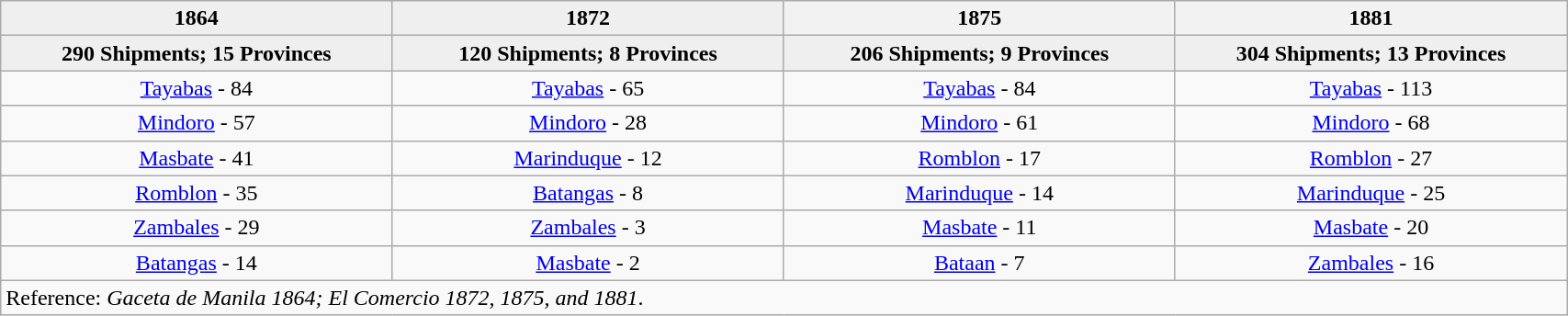<table class="wikitable" style="width:90%; text-align:center;">
<tr>
<th style="width:15%; background:#efefef;">1864</th>
<th style="width:15%; background:#efefef;">1872</th>
<th style="width:15%; background:#efeufef;">1875</th>
<th style="width:15%; background:#efeufef;">1881</th>
</tr>
<tr>
<th style="width:15%; background:#efefef;">290 Shipments; 15 Provinces</th>
<th style="width:15%; background:#efefef;">120 Shipments; 8 Provinces</th>
<th style="width:15%; background:#efefef;">206 Shipments; 9 Provinces</th>
<th style="width:15%; background:#efefef;">304 Shipments; 13 Provinces</th>
</tr>
<tr>
<td><a href='#'>Tayabas</a> - 84</td>
<td><a href='#'>Tayabas</a> - 65</td>
<td><a href='#'>Tayabas</a> - 84</td>
<td><a href='#'>Tayabas</a> - 113</td>
</tr>
<tr>
<td><a href='#'>Mindoro</a> - 57</td>
<td><a href='#'>Mindoro</a> - 28</td>
<td><a href='#'>Mindoro</a> - 61</td>
<td><a href='#'>Mindoro</a> - 68</td>
</tr>
<tr>
<td><a href='#'>Masbate</a> - 41</td>
<td><a href='#'>Marinduque</a> - 12</td>
<td><a href='#'>Romblon</a> - 17</td>
<td><a href='#'>Romblon</a> - 27</td>
</tr>
<tr>
<td><a href='#'>Romblon</a> - 35</td>
<td><a href='#'>Batangas</a> - 8</td>
<td><a href='#'>Marinduque</a> - 14</td>
<td><a href='#'>Marinduque</a> - 25</td>
</tr>
<tr>
<td><a href='#'>Zambales</a> - 29</td>
<td><a href='#'>Zambales</a> - 3</td>
<td><a href='#'>Masbate</a> - 11</td>
<td><a href='#'>Masbate</a> - 20</td>
</tr>
<tr>
<td><a href='#'>Batangas</a> - 14</td>
<td><a href='#'>Masbate</a> - 2</td>
<td><a href='#'>Bataan</a> - 7</td>
<td><a href='#'>Zambales</a> - 16</td>
</tr>
<tr>
<td colspan="4" align="left">Reference: <em>Gaceta de Manila 1864; El Comercio 1872, 1875, and 1881</em>.</td>
</tr>
</table>
